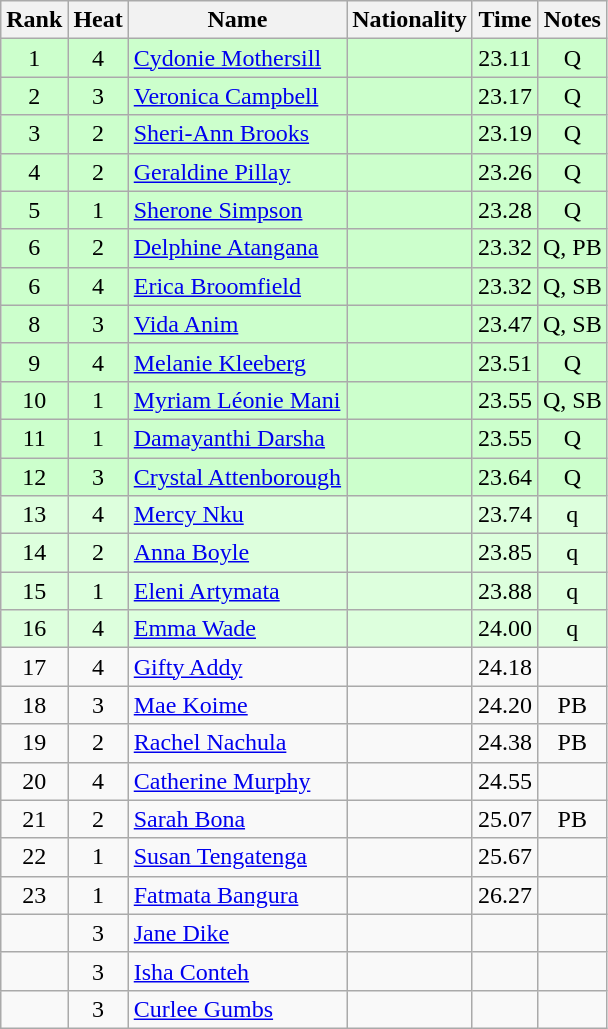<table class="wikitable sortable" style="text-align:center">
<tr>
<th>Rank</th>
<th>Heat</th>
<th>Name</th>
<th>Nationality</th>
<th>Time</th>
<th>Notes</th>
</tr>
<tr bgcolor=ccffcc>
<td>1</td>
<td>4</td>
<td align=left><a href='#'>Cydonie Mothersill</a></td>
<td align=left></td>
<td>23.11</td>
<td>Q</td>
</tr>
<tr bgcolor=ccffcc>
<td>2</td>
<td>3</td>
<td align=left><a href='#'>Veronica Campbell</a></td>
<td align=left></td>
<td>23.17</td>
<td>Q</td>
</tr>
<tr bgcolor=ccffcc>
<td>3</td>
<td>2</td>
<td align=left><a href='#'>Sheri-Ann Brooks</a></td>
<td align=left></td>
<td>23.19</td>
<td>Q</td>
</tr>
<tr bgcolor=ccffcc>
<td>4</td>
<td>2</td>
<td align=left><a href='#'>Geraldine Pillay</a></td>
<td align=left></td>
<td>23.26</td>
<td>Q</td>
</tr>
<tr bgcolor=ccffcc>
<td>5</td>
<td>1</td>
<td align=left><a href='#'>Sherone Simpson</a></td>
<td align=left></td>
<td>23.28</td>
<td>Q</td>
</tr>
<tr bgcolor=ccffcc>
<td>6</td>
<td>2</td>
<td align=left><a href='#'>Delphine Atangana</a></td>
<td align=left></td>
<td>23.32</td>
<td>Q, PB</td>
</tr>
<tr bgcolor=ccffcc>
<td>6</td>
<td>4</td>
<td align=left><a href='#'>Erica Broomfield</a></td>
<td align=left></td>
<td>23.32</td>
<td>Q, SB</td>
</tr>
<tr bgcolor=ccffcc>
<td>8</td>
<td>3</td>
<td align=left><a href='#'>Vida Anim</a></td>
<td align=left></td>
<td>23.47</td>
<td>Q, SB</td>
</tr>
<tr bgcolor=ccffcc>
<td>9</td>
<td>4</td>
<td align=left><a href='#'>Melanie Kleeberg</a></td>
<td align=left></td>
<td>23.51</td>
<td>Q</td>
</tr>
<tr bgcolor=ccffcc>
<td>10</td>
<td>1</td>
<td align=left><a href='#'>Myriam Léonie Mani</a></td>
<td align=left></td>
<td>23.55</td>
<td>Q, SB</td>
</tr>
<tr bgcolor=ccffcc>
<td>11</td>
<td>1</td>
<td align=left><a href='#'>Damayanthi Darsha</a></td>
<td align=left></td>
<td>23.55</td>
<td>Q</td>
</tr>
<tr bgcolor=ccffcc>
<td>12</td>
<td>3</td>
<td align=left><a href='#'>Crystal Attenborough</a></td>
<td align=left></td>
<td>23.64</td>
<td>Q</td>
</tr>
<tr bgcolor=ddffdd>
<td>13</td>
<td>4</td>
<td align=left><a href='#'>Mercy Nku</a></td>
<td align=left></td>
<td>23.74</td>
<td>q</td>
</tr>
<tr bgcolor=ddffdd>
<td>14</td>
<td>2</td>
<td align=left><a href='#'>Anna Boyle</a></td>
<td align=left></td>
<td>23.85</td>
<td>q</td>
</tr>
<tr bgcolor=ddffdd>
<td>15</td>
<td>1</td>
<td align=left><a href='#'>Eleni Artymata</a></td>
<td align=left></td>
<td>23.88</td>
<td>q</td>
</tr>
<tr bgcolor=ddffdd>
<td>16</td>
<td>4</td>
<td align=left><a href='#'>Emma Wade</a></td>
<td align=left></td>
<td>24.00</td>
<td>q</td>
</tr>
<tr>
<td>17</td>
<td>4</td>
<td align=left><a href='#'>Gifty Addy</a></td>
<td align=left></td>
<td>24.18</td>
<td></td>
</tr>
<tr>
<td>18</td>
<td>3</td>
<td align=left><a href='#'>Mae Koime</a></td>
<td align=left></td>
<td>24.20</td>
<td>PB</td>
</tr>
<tr>
<td>19</td>
<td>2</td>
<td align=left><a href='#'>Rachel Nachula</a></td>
<td align=left></td>
<td>24.38</td>
<td>PB</td>
</tr>
<tr>
<td>20</td>
<td>4</td>
<td align=left><a href='#'>Catherine Murphy</a></td>
<td align=left></td>
<td>24.55</td>
<td></td>
</tr>
<tr>
<td>21</td>
<td>2</td>
<td align=left><a href='#'>Sarah Bona</a></td>
<td align=left></td>
<td>25.07</td>
<td>PB</td>
</tr>
<tr>
<td>22</td>
<td>1</td>
<td align=left><a href='#'>Susan Tengatenga</a></td>
<td align=left></td>
<td>25.67</td>
<td></td>
</tr>
<tr>
<td>23</td>
<td>1</td>
<td align=left><a href='#'>Fatmata Bangura</a></td>
<td align=left></td>
<td>26.27</td>
<td></td>
</tr>
<tr>
<td></td>
<td>3</td>
<td align=left><a href='#'>Jane Dike</a></td>
<td align=left></td>
<td></td>
<td></td>
</tr>
<tr>
<td></td>
<td>3</td>
<td align=left><a href='#'>Isha Conteh</a></td>
<td align=left></td>
<td></td>
<td></td>
</tr>
<tr>
<td></td>
<td>3</td>
<td align=left><a href='#'>Curlee Gumbs</a></td>
<td align=left></td>
<td></td>
<td></td>
</tr>
</table>
